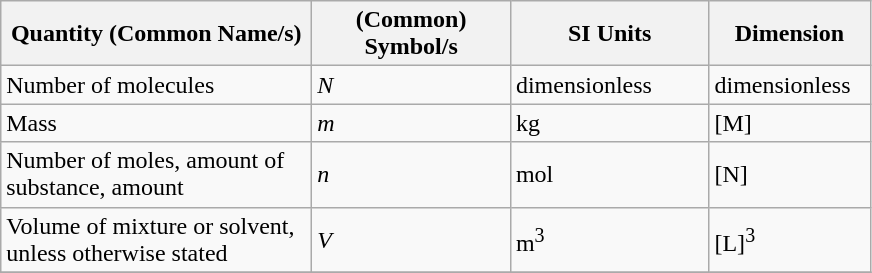<table class="wikitable">
<tr>
<th scope="col" width="200">Quantity (Common Name/s)</th>
<th scope="col" width="125">(Common) Symbol/s</th>
<th scope="col" width="125">SI Units</th>
<th scope="col" width="100">Dimension</th>
</tr>
<tr>
<td>Number of molecules</td>
<td><em>N</em></td>
<td>dimensionless</td>
<td>dimensionless</td>
</tr>
<tr>
<td>Mass</td>
<td><em>m</em></td>
<td>kg</td>
<td>[M]</td>
</tr>
<tr>
<td>Number of moles, amount of substance, amount</td>
<td><em>n</em></td>
<td>mol</td>
<td>[N]</td>
</tr>
<tr>
<td>Volume of mixture or solvent, unless otherwise stated</td>
<td><em>V</em></td>
<td>m<sup>3</sup></td>
<td>[L]<sup>3</sup></td>
</tr>
<tr>
</tr>
</table>
